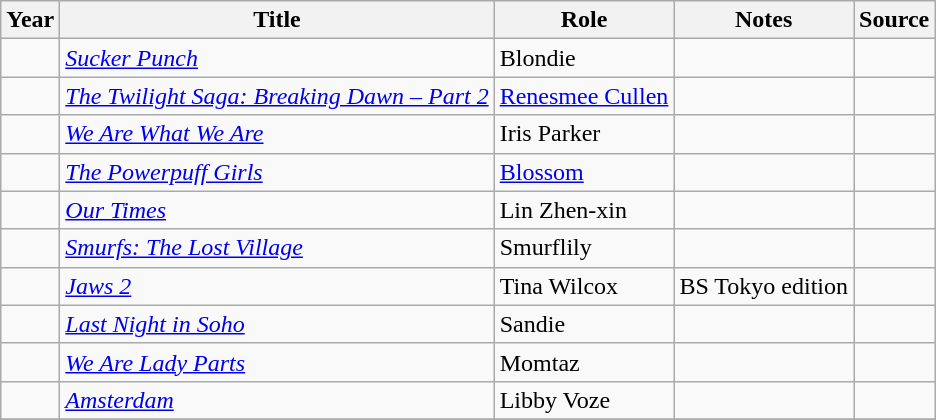<table class="wikitable sortable plainrowheaders">
<tr>
<th>Year</th>
<th>Title</th>
<th>Role</th>
<th class="unsortable">Notes</th>
<th class="unsortable">Source</th>
</tr>
<tr>
<td></td>
<td><em><a href='#'>Sucker Punch</a></em></td>
<td>Blondie</td>
<td></td>
<td></td>
</tr>
<tr>
<td></td>
<td><em><a href='#'>The Twilight Saga: Breaking Dawn – Part 2</a></em></td>
<td><a href='#'>Renesmee Cullen</a></td>
<td></td>
<td></td>
</tr>
<tr>
<td></td>
<td><em><a href='#'>We Are What We Are</a></em></td>
<td>Iris Parker</td>
<td></td>
<td></td>
</tr>
<tr>
<td></td>
<td><em><a href='#'>The Powerpuff Girls</a></em></td>
<td><a href='#'>Blossom</a></td>
<td></td>
<td></td>
</tr>
<tr>
<td></td>
<td><em><a href='#'>Our Times</a></em></td>
<td>Lin Zhen-xin</td>
<td></td>
<td></td>
</tr>
<tr>
<td></td>
<td><em><a href='#'>Smurfs: The Lost Village</a></em></td>
<td>Smurflily</td>
<td></td>
<td></td>
</tr>
<tr>
<td></td>
<td><em><a href='#'>Jaws 2</a></em></td>
<td>Tina Wilcox</td>
<td>BS Tokyo edition</td>
<td></td>
</tr>
<tr>
<td></td>
<td><em><a href='#'>Last Night in Soho</a></em></td>
<td>Sandie</td>
<td></td>
<td></td>
</tr>
<tr>
<td></td>
<td><em><a href='#'>We Are Lady Parts</a></em></td>
<td>Momtaz</td>
<td></td>
<td></td>
</tr>
<tr>
<td></td>
<td><em><a href='#'>Amsterdam</a></em></td>
<td>Libby Voze</td>
<td></td>
<td></td>
</tr>
<tr>
</tr>
</table>
